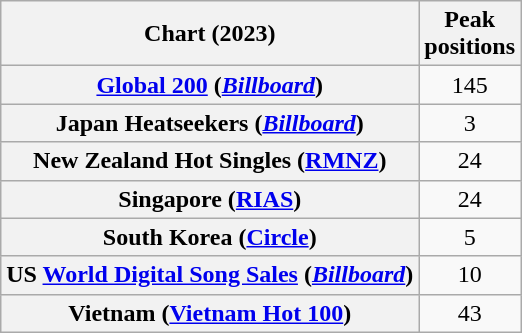<table class="wikitable sortable plainrowheaders" style="text-align:center">
<tr>
<th scope="col">Chart (2023)</th>
<th scope="col">Peak<br>positions</th>
</tr>
<tr>
<th scope="row"><a href='#'>Global 200</a> (<em><a href='#'>Billboard</a></em>)</th>
<td>145</td>
</tr>
<tr>
<th scope="row">Japan Heatseekers (<em><a href='#'>Billboard</a></em>)</th>
<td>3</td>
</tr>
<tr>
<th scope="row">New Zealand Hot Singles (<a href='#'>RMNZ</a>)</th>
<td>24</td>
</tr>
<tr>
<th scope="row">Singapore (<a href='#'>RIAS</a>)</th>
<td>24</td>
</tr>
<tr>
<th scope="row">South Korea (<a href='#'>Circle</a>)</th>
<td>5</td>
</tr>
<tr>
<th scope="row">US <a href='#'>World Digital Song Sales</a> (<em><a href='#'>Billboard</a></em>)</th>
<td>10</td>
</tr>
<tr>
<th scope="row">Vietnam (<a href='#'>Vietnam Hot 100</a>)</th>
<td>43</td>
</tr>
</table>
